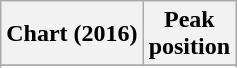<table class="wikitable sortable plainrowheaders" style="text-align:center">
<tr>
<th scope="col">Chart (2016)</th>
<th scope="col">Peak<br> position</th>
</tr>
<tr>
</tr>
<tr>
</tr>
</table>
